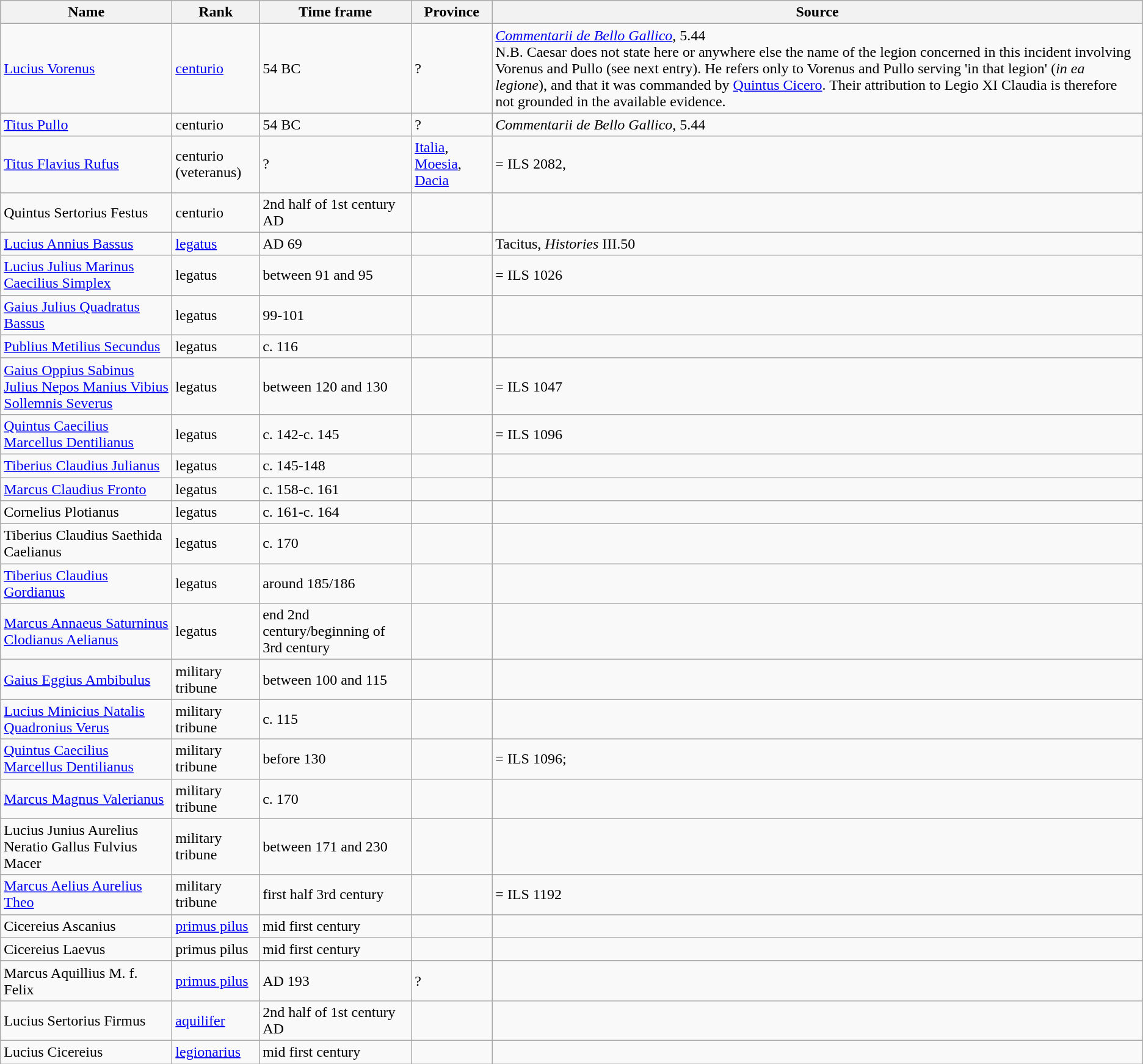<table class="wikitable sortable">
<tr style="vertical-align: top;">
<th>Name</th>
<th>Rank</th>
<th>Time frame</th>
<th>Province</th>
<th>Source</th>
</tr>
<tr>
<td><a href='#'>Lucius Vorenus</a></td>
<td><a href='#'>centurio</a></td>
<td>54 BC</td>
<td>?</td>
<td><em><a href='#'>Commentarii de Bello Gallico</a></em>, 5.44<br>N.B. Caesar does not state here or anywhere else the name of the legion concerned in this incident involving Vorenus and Pullo (see next entry). He refers only to Vorenus and Pullo serving 'in that legion' (<em>in ea legione</em>), and that it was commanded by <a href='#'>Quintus Cicero</a>. Their attribution to Legio XI Claudia is therefore not grounded in the available evidence.</td>
</tr>
<tr>
<td><a href='#'>Titus Pullo</a></td>
<td>centurio</td>
<td>54 BC</td>
<td>?</td>
<td><em>Commentarii de Bello Gallico</em>, 5.44</td>
</tr>
<tr>
<td><a href='#'>Titus Flavius Rufus</a></td>
<td>centurio (veteranus)</td>
<td>?</td>
<td><a href='#'>Italia</a>, <a href='#'>Moesia</a>, <a href='#'>Dacia</a></td>
<td> = ILS 2082, </td>
</tr>
<tr>
<td>Quintus Sertorius Festus</td>
<td>centurio</td>
<td>2nd half of 1st century AD</td>
<td></td>
<td></td>
</tr>
<tr>
<td><a href='#'>Lucius Annius Bassus</a></td>
<td><a href='#'>legatus</a></td>
<td>AD 69</td>
<td></td>
<td>Tacitus, <em>Histories</em> III.50</td>
</tr>
<tr>
<td><a href='#'>Lucius Julius Marinus Caecilius Simplex</a></td>
<td>legatus</td>
<td>between 91 and 95</td>
<td></td>
<td> = ILS 1026</td>
</tr>
<tr>
<td><a href='#'>Gaius Julius Quadratus Bassus</a></td>
<td>legatus</td>
<td>99-101</td>
<td></td>
<td></td>
</tr>
<tr>
<td><a href='#'>Publius Metilius Secundus</a></td>
<td>legatus</td>
<td>c. 116</td>
<td></td>
<td></td>
</tr>
<tr>
<td><a href='#'>Gaius Oppius Sabinus Julius Nepos Manius Vibius Sollemnis Severus</a></td>
<td>legatus</td>
<td>between 120 and 130</td>
<td></td>
<td> = ILS 1047</td>
</tr>
<tr>
<td><a href='#'>Quintus Caecilius Marcellus Dentilianus</a></td>
<td>legatus</td>
<td>c. 142-c. 145</td>
<td></td>
<td> = ILS 1096</td>
</tr>
<tr>
<td><a href='#'>Tiberius Claudius Julianus</a></td>
<td>legatus</td>
<td>c. 145-148</td>
<td></td>
<td></td>
</tr>
<tr>
<td><a href='#'>Marcus Claudius Fronto</a></td>
<td>legatus</td>
<td>c. 158-c. 161</td>
<td></td>
<td></td>
</tr>
<tr>
<td>Cornelius Plotianus</td>
<td>legatus</td>
<td>c. 161-c. 164</td>
<td></td>
<td></td>
</tr>
<tr>
<td>Tiberius Claudius Saethida Caelianus</td>
<td>legatus</td>
<td>c. 170</td>
<td></td>
<td></td>
</tr>
<tr>
<td><a href='#'>Tiberius Claudius Gordianus</a></td>
<td>legatus</td>
<td>around 185/186</td>
<td></td>
<td></td>
</tr>
<tr>
<td><a href='#'>Marcus Annaeus Saturninus Clodianus Aelianus</a></td>
<td>legatus</td>
<td>end 2nd century/beginning of 3rd century</td>
<td></td>
<td></td>
</tr>
<tr>
<td><a href='#'>Gaius Eggius Ambibulus</a></td>
<td>military tribune</td>
<td>between 100 and 115</td>
<td></td>
<td></td>
</tr>
<tr>
<td><a href='#'>Lucius Minicius Natalis Quadronius Verus</a></td>
<td>military tribune</td>
<td>c. 115</td>
<td></td>
<td></td>
</tr>
<tr>
<td><a href='#'>Quintus Caecilius Marcellus Dentilianus</a></td>
<td>military tribune</td>
<td>before 130</td>
<td></td>
<td> = ILS 1096; </td>
</tr>
<tr>
<td><a href='#'>Marcus Magnus Valerianus</a></td>
<td>military tribune</td>
<td>c. 170</td>
<td></td>
<td></td>
</tr>
<tr>
<td>Lucius Junius Aurelius Neratio Gallus Fulvius Macer</td>
<td>military tribune</td>
<td>between 171 and 230</td>
<td></td>
<td></td>
</tr>
<tr>
<td><a href='#'>Marcus Aelius Aurelius Theo</a></td>
<td>military tribune</td>
<td>first half 3rd century</td>
<td></td>
<td> = ILS 1192</td>
</tr>
<tr>
<td>Cicereius Ascanius</td>
<td><a href='#'>primus pilus</a></td>
<td>mid first century</td>
<td></td>
<td></td>
</tr>
<tr>
<td>Cicereius Laevus</td>
<td>primus pilus</td>
<td>mid first century</td>
<td></td>
<td></td>
</tr>
<tr>
<td>Marcus Aquillius M. f. Felix</td>
<td><a href='#'>primus pilus</a></td>
<td>AD 193</td>
<td>?</td>
<td></td>
</tr>
<tr>
<td>Lucius Sertorius Firmus</td>
<td><a href='#'>aquilifer</a></td>
<td>2nd half of 1st century AD</td>
<td></td>
<td></td>
</tr>
<tr>
<td>Lucius Cicereius</td>
<td><a href='#'>legionarius</a></td>
<td>mid first century</td>
<td></td>
<td></td>
</tr>
</table>
